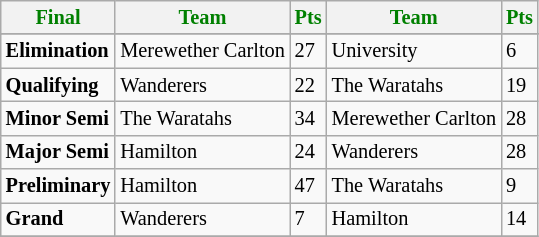<table style="font-size: 85%; text-align: left;" class="wikitable">
<tr>
<th style="color:green">Final</th>
<th style="color:green">Team</th>
<th style="color:green">Pts</th>
<th style="color:green">Team</th>
<th style="color:green">Pts</th>
</tr>
<tr>
</tr>
<tr>
</tr>
<tr>
<td><strong>Elimination</strong></td>
<td>Merewether Carlton</td>
<td>27</td>
<td>University</td>
<td>6</td>
</tr>
<tr>
<td><strong>Qualifying</strong></td>
<td>Wanderers</td>
<td>22</td>
<td>The Waratahs</td>
<td>19</td>
</tr>
<tr>
<td><strong>Minor Semi</strong></td>
<td>The Waratahs</td>
<td>34</td>
<td>Merewether Carlton</td>
<td>28</td>
</tr>
<tr>
<td><strong>Major Semi</strong></td>
<td>Hamilton</td>
<td>24</td>
<td>Wanderers</td>
<td>28</td>
</tr>
<tr>
<td><strong>Preliminary</strong></td>
<td>Hamilton</td>
<td>47</td>
<td>The Waratahs</td>
<td>9</td>
</tr>
<tr>
<td><strong>Grand</strong></td>
<td>Wanderers</td>
<td>7</td>
<td>Hamilton</td>
<td>14</td>
</tr>
<tr>
</tr>
</table>
